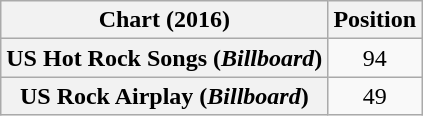<table class="wikitable sortable plainrowheaders">
<tr>
<th>Chart (2016)</th>
<th>Position</th>
</tr>
<tr>
<th scope="row">US Hot Rock Songs (<em>Billboard</em>)</th>
<td style="text-align:center;">94</td>
</tr>
<tr>
<th scope="row">US Rock Airplay (<em>Billboard</em>)</th>
<td style="text-align:center;">49</td>
</tr>
</table>
